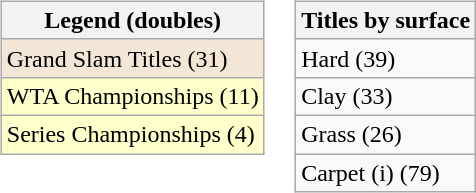<table>
<tr valign=top>
<td><br><table class=wikitable>
<tr>
<th>Legend (doubles)</th>
</tr>
<tr style="background:#f3e6d7;">
<td>Grand Slam Titles (31)</td>
</tr>
<tr style="background:#ffffcc;">
<td>WTA Championships (11)</td>
</tr>
<tr style="background:#ffffcc;">
<td>Series Championships (4)</td>
</tr>
</table>
</td>
<td><br><table class=wikitable>
<tr>
<th>Titles by surface</th>
</tr>
<tr>
<td>Hard (39)</td>
</tr>
<tr>
<td>Clay (33)</td>
</tr>
<tr>
<td>Grass (26)</td>
</tr>
<tr>
<td>Carpet (i) (79)</td>
</tr>
</table>
</td>
</tr>
</table>
